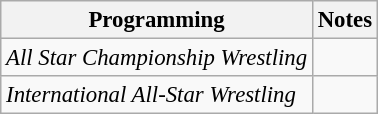<table class="wikitable" style="font-size: 95%;">
<tr>
<th>Programming</th>
<th>Notes</th>
</tr>
<tr>
<td><em>All Star Championship Wrestling</em></td>
<td></td>
</tr>
<tr>
<td><em>International All-Star Wrestling</em></td>
<td></td>
</tr>
</table>
